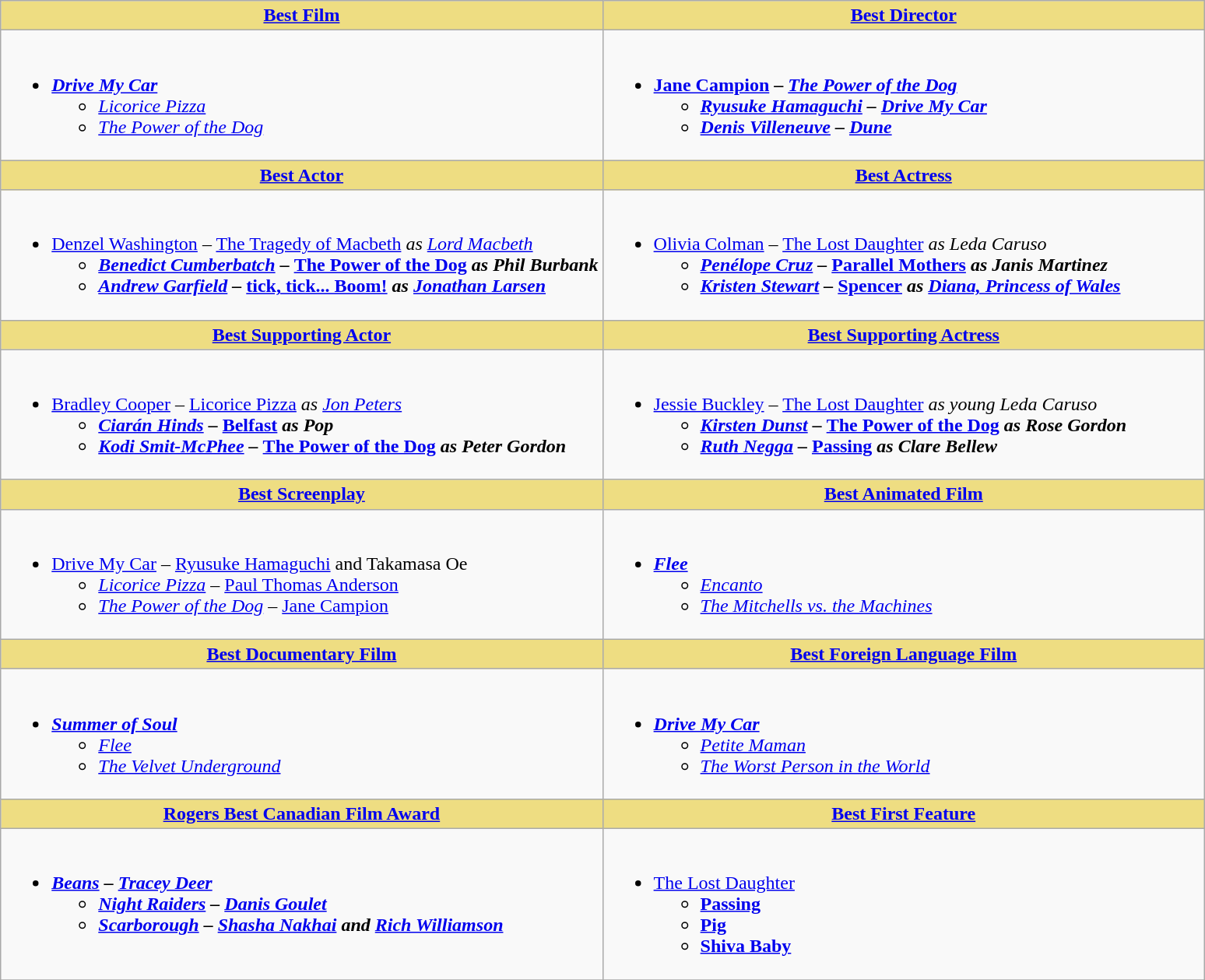<table class="wikitable">
<tr>
<th style="background:#EEDD82; width:50%"><a href='#'>Best Film</a></th>
<th style="background:#EEDD82; width:50%"><a href='#'>Best Director</a></th>
</tr>
<tr>
<td valign="top"><br><ul><li><strong><em><a href='#'>Drive My Car</a></em></strong><ul><li><em><a href='#'>Licorice Pizza</a></em></li><li><em><a href='#'>The Power of the Dog</a></em></li></ul></li></ul></td>
<td valign="top"><br><ul><li><strong><a href='#'>Jane Campion</a> – <em><a href='#'>The Power of the Dog</a><strong><em><ul><li><a href='#'>Ryusuke Hamaguchi</a> – </em><a href='#'>Drive My Car</a><em></li><li><a href='#'>Denis Villeneuve</a> – </em><a href='#'>Dune</a><em></li></ul></li></ul></td>
</tr>
<tr>
<th style="background:#EEDD82; width:50%"><a href='#'>Best Actor</a></th>
<th style="background:#EEDD82; width:50%"><a href='#'>Best Actress</a></th>
</tr>
<tr>
<td valign="top"><br><ul><li></strong><a href='#'>Denzel Washington</a> – </em><a href='#'>The Tragedy of Macbeth</a><em> as <a href='#'>Lord Macbeth</a><strong><ul><li><a href='#'>Benedict Cumberbatch</a> – </em><a href='#'>The Power of the Dog</a><em> as Phil Burbank</li><li><a href='#'>Andrew Garfield</a> – </em><a href='#'>tick, tick... Boom!</a><em> as <a href='#'>Jonathan Larsen</a></li></ul></li></ul></td>
<td valign="top"><br><ul><li></strong><a href='#'>Olivia Colman</a> – </em><a href='#'>The Lost Daughter</a><em> as Leda Caruso<strong><ul><li><a href='#'>Penélope Cruz</a> – </em><a href='#'>Parallel Mothers</a><em> as Janis Martinez</li><li><a href='#'>Kristen Stewart</a> – </em><a href='#'>Spencer</a><em> as <a href='#'>Diana, Princess of Wales</a></li></ul></li></ul></td>
</tr>
<tr>
<th style="background:#EEDD82; width:50%"><a href='#'>Best Supporting Actor</a></th>
<th style="background:#EEDD82; width:50%"><a href='#'>Best Supporting Actress</a></th>
</tr>
<tr>
<td valign="top"><br><ul><li></strong><a href='#'>Bradley Cooper</a> – </em><a href='#'>Licorice Pizza</a><em> as <a href='#'>Jon Peters</a><strong><ul><li><a href='#'>Ciarán Hinds</a> – </em><a href='#'>Belfast</a><em> as Pop</li><li><a href='#'>Kodi Smit-McPhee</a> – </em><a href='#'>The Power of the Dog</a><em> as Peter Gordon</li></ul></li></ul></td>
<td valign="top"><br><ul><li></strong><a href='#'>Jessie Buckley</a> – </em><a href='#'>The Lost Daughter</a><em> as young Leda Caruso<strong><ul><li><a href='#'>Kirsten Dunst</a> – </em><a href='#'>The Power of the Dog</a><em> as Rose Gordon</li><li><a href='#'>Ruth Negga</a> – </em><a href='#'>Passing</a><em> as Clare Bellew</li></ul></li></ul></td>
</tr>
<tr>
<th style="background:#EEDD82; width:50%"><a href='#'>Best Screenplay</a></th>
<th style="background:#EEDD82; width:50%"><a href='#'>Best Animated Film</a></th>
</tr>
<tr>
<td valign="top"><br><ul><li></em></strong><a href='#'>Drive My Car</a></em> – <a href='#'>Ryusuke Hamaguchi</a> and Takamasa Oe</strong><ul><li><em><a href='#'>Licorice Pizza</a></em> – <a href='#'>Paul Thomas Anderson</a></li><li><em><a href='#'>The Power of the Dog</a></em> – <a href='#'>Jane Campion</a></li></ul></li></ul></td>
<td valign="top"><br><ul><li><strong><em><a href='#'>Flee</a></em></strong><ul><li><em><a href='#'>Encanto</a></em></li><li><em><a href='#'>The Mitchells vs. the Machines</a></em></li></ul></li></ul></td>
</tr>
<tr>
<th style="background:#EEDD82; width:50%"><a href='#'>Best Documentary Film</a></th>
<th style="background:#EEDD82; width:50%"><a href='#'>Best Foreign Language Film</a></th>
</tr>
<tr>
<td valign="top"><br><ul><li><strong><em><a href='#'>Summer of Soul</a></em></strong><ul><li><em><a href='#'>Flee</a></em></li><li><em><a href='#'>The Velvet Underground</a></em></li></ul></li></ul></td>
<td valign="top"><br><ul><li><strong><em><a href='#'>Drive My Car</a></em></strong><ul><li><em><a href='#'>Petite Maman</a></em></li><li><em><a href='#'>The Worst Person in the World</a></em></li></ul></li></ul></td>
</tr>
<tr>
<th style="background:#EEDD82; width:50%"><a href='#'>Rogers Best Canadian Film Award</a></th>
<th style="background:#EEDD82; width:50%"><a href='#'>Best First Feature</a></th>
</tr>
<tr>
<td valign="top"><br><ul><li><strong><em><a href='#'>Beans</a><em> – <a href='#'>Tracey Deer</a><strong><ul><li></em><a href='#'>Night Raiders</a><em> – <a href='#'>Danis Goulet</a></li><li></em><a href='#'>Scarborough</a><em> – <a href='#'>Shasha Nakhai</a> and <a href='#'>Rich Williamson</a></li></ul></li></ul></td>
<td valign="top"><br><ul><li></em></strong><a href='#'>The Lost Daughter</a><strong><em><ul><li></em><a href='#'>Passing</a><em></li><li></em><a href='#'>Pig</a><em></li><li></em><a href='#'>Shiva Baby</a><em></li></ul></li></ul></td>
</tr>
<tr>
</tr>
</table>
